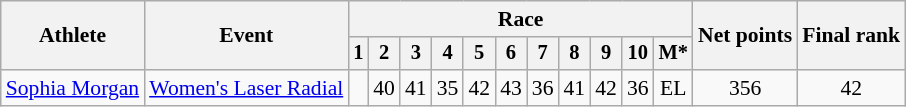<table class="wikitable" style="font-size:90%">
<tr>
<th rowspan="2">Athlete</th>
<th rowspan="2">Event</th>
<th colspan=11>Race</th>
<th rowspan=2>Net points</th>
<th rowspan=2>Final rank</th>
</tr>
<tr style="font-size:95%">
<th>1</th>
<th>2</th>
<th>3</th>
<th>4</th>
<th>5</th>
<th>6</th>
<th>7</th>
<th>8</th>
<th>9</th>
<th>10</th>
<th>M*</th>
</tr>
<tr align=center>
<td align=left><a href='#'>Sophia Morgan</a></td>
<td align=left><a href='#'>Women's Laser Radial</a></td>
<td></td>
<td>40</td>
<td>41</td>
<td>35</td>
<td>42</td>
<td>43</td>
<td>36</td>
<td>41</td>
<td>42</td>
<td>36</td>
<td>EL</td>
<td>356</td>
<td>42</td>
</tr>
</table>
